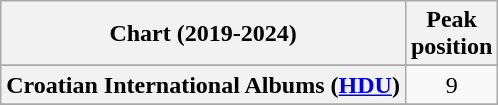<table class="wikitable sortable plainrowheaders">
<tr>
<th>Chart (2019-2024)</th>
<th>Peak<br>position</th>
</tr>
<tr>
</tr>
<tr>
<th scope="row">Croatian International Albums (<a href='#'>HDU</a>)</th>
<td align="center">9</td>
</tr>
<tr>
</tr>
<tr>
</tr>
<tr>
</tr>
<tr>
</tr>
</table>
